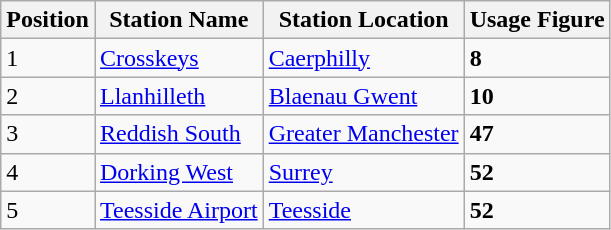<table class="wikitable mw-collapsible">
<tr>
<th>Position</th>
<th>Station Name</th>
<th>Station Location</th>
<th>Usage Figure</th>
</tr>
<tr>
<td>1</td>
<td><a href='#'>Crosskeys</a></td>
<td><a href='#'>Caerphilly</a></td>
<td><strong>8</strong></td>
</tr>
<tr>
<td>2</td>
<td><a href='#'>Llanhilleth</a></td>
<td><a href='#'>Blaenau Gwent</a></td>
<td><strong>10</strong></td>
</tr>
<tr>
<td>3</td>
<td><a href='#'>Reddish South</a></td>
<td><a href='#'>Greater Manchester</a></td>
<td><strong>47</strong></td>
</tr>
<tr>
<td>4</td>
<td><a href='#'>Dorking West</a></td>
<td><a href='#'>Surrey</a></td>
<td><strong>52</strong></td>
</tr>
<tr>
<td>5</td>
<td><a href='#'>Teesside Airport</a></td>
<td><a href='#'>Teesside</a></td>
<td><strong>52</strong></td>
</tr>
</table>
